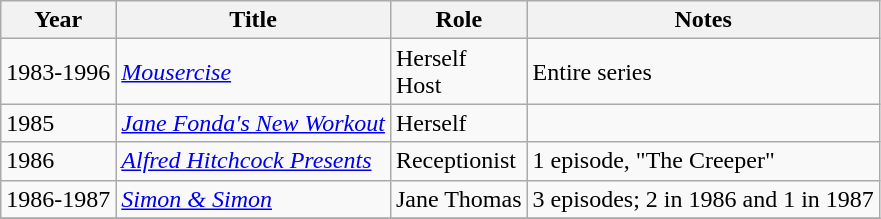<table class="wikitable sortable">
<tr>
<th>Year</th>
<th>Title</th>
<th>Role</th>
<th>Notes</th>
</tr>
<tr>
<td>1983-1996</td>
<td><em><a href='#'>Mousercise</a></em></td>
<td>Herself<br>Host</td>
<td>Entire series</td>
</tr>
<tr>
<td>1985</td>
<td><em><a href='#'>Jane Fonda's New Workout</a></em></td>
<td>Herself</td>
<td></td>
</tr>
<tr>
<td>1986</td>
<td><em><a href='#'>Alfred Hitchcock Presents</a></em></td>
<td>Receptionist</td>
<td>1 episode, "The Creeper"</td>
</tr>
<tr>
<td>1986-1987</td>
<td><em><a href='#'>Simon & Simon</a></em></td>
<td>Jane Thomas</td>
<td>3 episodes; 2 in 1986 and 1 in 1987</td>
</tr>
<tr>
</tr>
</table>
